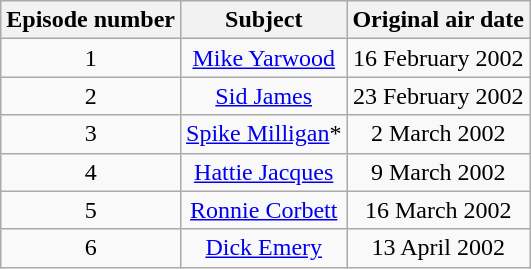<table class="wikitable" style="text-align:center;">
<tr>
<th>Episode number</th>
<th>Subject</th>
<th>Original air date</th>
</tr>
<tr>
<td>1</td>
<td><a href='#'>Mike Yarwood</a></td>
<td>16 February 2002</td>
</tr>
<tr>
<td>2</td>
<td><a href='#'>Sid James</a></td>
<td>23 February 2002</td>
</tr>
<tr>
<td>3</td>
<td><a href='#'>Spike Milligan</a>*</td>
<td>2 March 2002</td>
</tr>
<tr>
<td>4</td>
<td><a href='#'>Hattie Jacques</a></td>
<td>9 March 2002</td>
</tr>
<tr>
<td>5</td>
<td><a href='#'>Ronnie Corbett</a></td>
<td>16 March 2002</td>
</tr>
<tr>
<td>6</td>
<td><a href='#'>Dick Emery</a></td>
<td>13 April 2002</td>
</tr>
</table>
